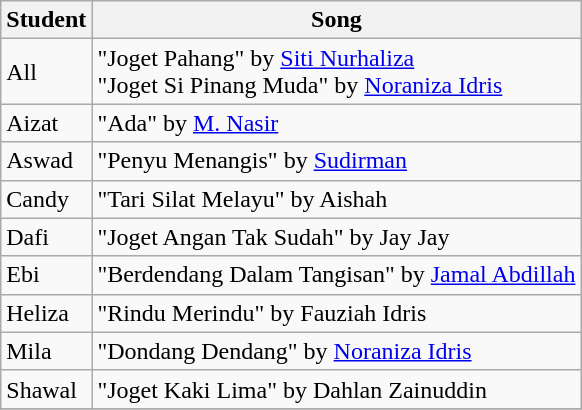<table class="wikitable">
<tr>
<th>Student</th>
<th>Song</th>
</tr>
<tr>
<td>All</td>
<td>"Joget Pahang" by <a href='#'>Siti Nurhaliza</a> <br> "Joget Si Pinang Muda" by <a href='#'>Noraniza Idris</a></td>
</tr>
<tr>
<td>Aizat</td>
<td>"Ada" by <a href='#'>M. Nasir</a></td>
</tr>
<tr>
<td>Aswad</td>
<td>"Penyu Menangis" by <a href='#'>Sudirman</a></td>
</tr>
<tr>
<td>Candy</td>
<td>"Tari Silat Melayu" by Aishah</td>
</tr>
<tr>
<td>Dafi</td>
<td>"Joget Angan Tak Sudah" by Jay Jay</td>
</tr>
<tr>
<td>Ebi</td>
<td>"Berdendang Dalam Tangisan" by <a href='#'>Jamal Abdillah</a></td>
</tr>
<tr>
<td>Heliza</td>
<td>"Rindu Merindu" by Fauziah Idris</td>
</tr>
<tr>
<td>Mila</td>
<td>"Dondang Dendang" by <a href='#'>Noraniza Idris</a></td>
</tr>
<tr>
<td>Shawal</td>
<td>"Joget Kaki Lima" by Dahlan Zainuddin</td>
</tr>
<tr>
</tr>
</table>
